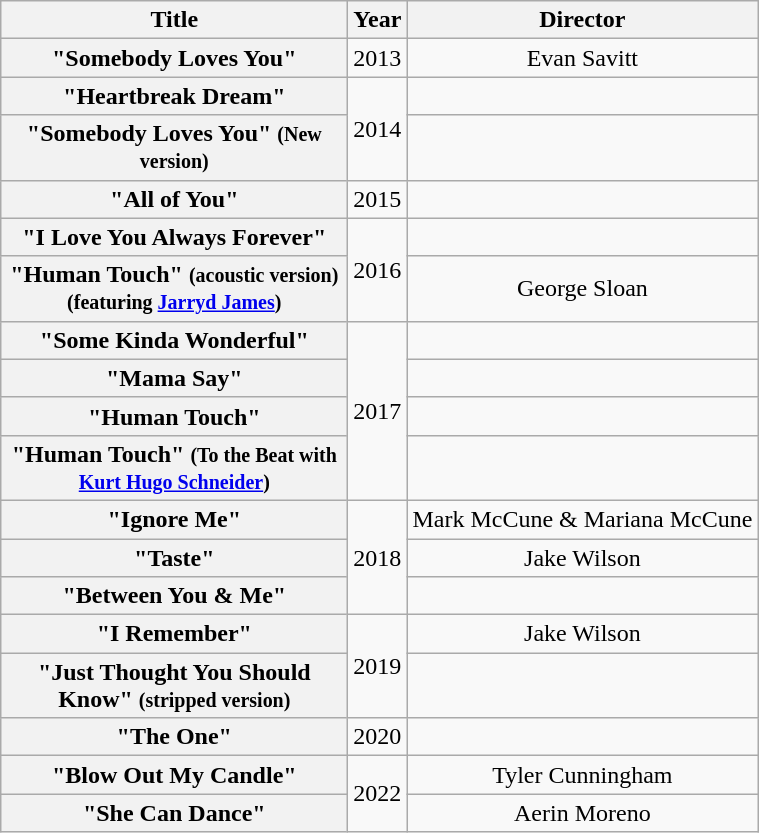<table class="wikitable plainrowheaders" style="text-align:center;">
<tr>
<th scope="col" style="width:14em;">Title</th>
<th scope="col">Year</th>
<th scope="col">Director</th>
</tr>
<tr>
<th scope="row">"Somebody Loves You"</th>
<td>2013</td>
<td>Evan Savitt</td>
</tr>
<tr>
<th scope="row">"Heartbreak Dream"</th>
<td rowspan="2">2014</td>
<td></td>
</tr>
<tr>
<th scope="row">"Somebody Loves You" <small>(New version)</small></th>
<td></td>
</tr>
<tr>
<th scope="row">"All of You"</th>
<td>2015</td>
<td></td>
</tr>
<tr>
<th scope="row">"I Love You Always Forever"</th>
<td rowspan="2">2016</td>
<td></td>
</tr>
<tr>
<th scope="row">"Human Touch" <small>(acoustic version) (featuring <a href='#'>Jarryd James</a>)</small></th>
<td>George Sloan</td>
</tr>
<tr>
<th scope="row">"Some Kinda Wonderful"</th>
<td rowspan="4">2017</td>
<td></td>
</tr>
<tr>
<th scope="row">"Mama Say"</th>
<td></td>
</tr>
<tr>
<th scope="row">"Human Touch"</th>
<td></td>
</tr>
<tr>
<th scope="row">"Human Touch" <small>(To the Beat with <a href='#'>Kurt Hugo Schneider</a>)</small></th>
<td></td>
</tr>
<tr>
<th scope="row">"Ignore Me"</th>
<td rowspan="3">2018</td>
<td>Mark McCune & Mariana McCune</td>
</tr>
<tr>
<th scope="row">"Taste"</th>
<td>Jake Wilson</td>
</tr>
<tr>
<th scope="row">"Between You & Me"</th>
<td></td>
</tr>
<tr>
<th scope="row">"I Remember"</th>
<td rowspan="2">2019</td>
<td>Jake Wilson</td>
</tr>
<tr>
<th scope="row">"Just Thought You Should Know" <small>(stripped version)</small></th>
<td></td>
</tr>
<tr>
<th scope="row">"The One"</th>
<td>2020</td>
<td></td>
</tr>
<tr>
<th scope="row">"Blow Out My Candle"</th>
<td rowspan="2">2022</td>
<td>Tyler Cunningham</td>
</tr>
<tr>
<th scope="row">"She Can Dance"</th>
<td>Aerin Moreno</td>
</tr>
</table>
